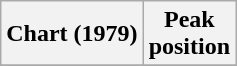<table class="wikitable sortable plainrowheaders">
<tr>
<th>Chart (1979)</th>
<th>Peak<br>position</th>
</tr>
<tr>
</tr>
</table>
